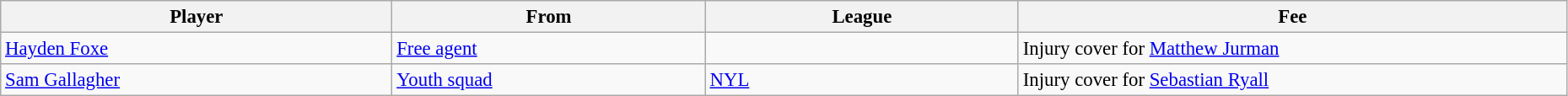<table class="wikitable" style="text-align:center; font-size:95%;width:98%; text-align:left">
<tr>
<th width=25%>Player</th>
<th width=20%>From</th>
<th width=20%>League</th>
<th width=35%>Fee</th>
</tr>
<tr>
<td> <a href='#'>Hayden Foxe</a></td>
<td><a href='#'>Free agent</a></td>
<td></td>
<td>Injury cover for <a href='#'>Matthew Jurman</a></td>
</tr>
<tr>
<td> <a href='#'>Sam Gallagher</a></td>
<td><a href='#'>Youth squad</a></td>
<td><a href='#'>NYL</a></td>
<td>Injury cover for <a href='#'>Sebastian Ryall</a></td>
</tr>
</table>
